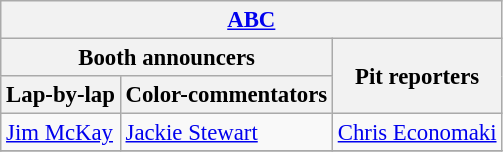<table class="wikitable" style="font-size: 95%">
<tr>
<th colspan=3><a href='#'>ABC</a></th>
</tr>
<tr>
<th colspan=2>Booth announcers</th>
<th rowspan=2>Pit reporters</th>
</tr>
<tr>
<th><strong>Lap-by-lap</strong></th>
<th><strong>Color-commentators</strong></th>
</tr>
<tr>
<td><a href='#'>Jim McKay</a></td>
<td><a href='#'>Jackie Stewart</a></td>
<td><a href='#'>Chris Economaki</a></td>
</tr>
<tr>
</tr>
</table>
